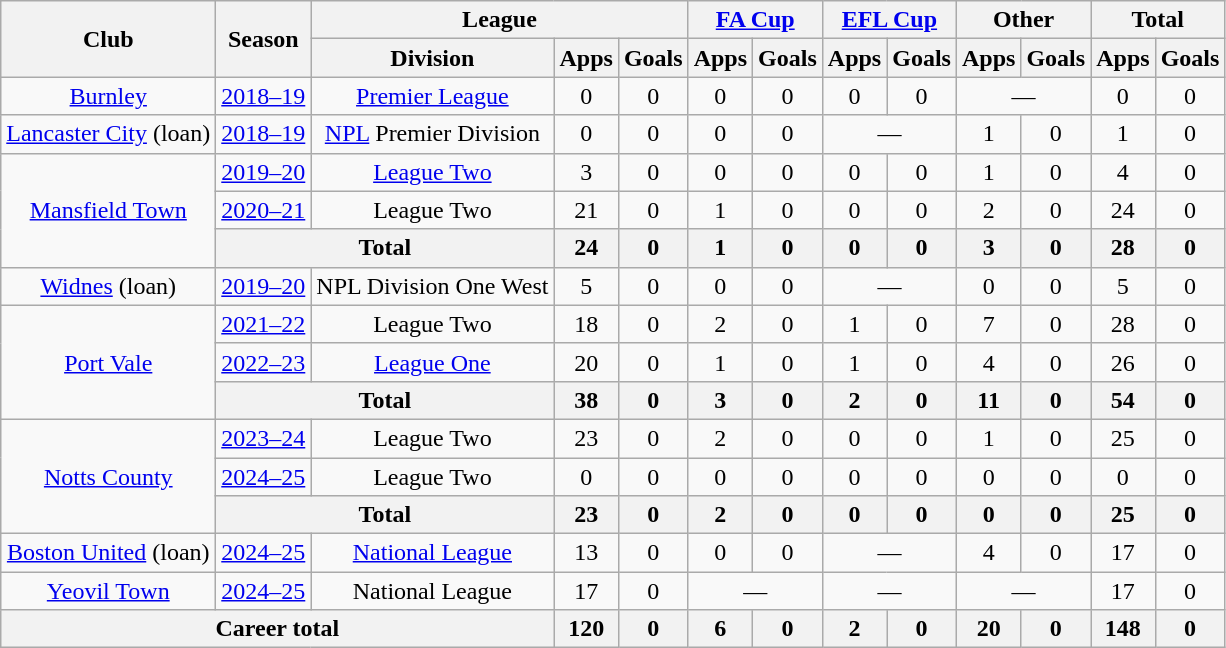<table class="wikitable" style="text-align:center">
<tr>
<th rowspan="2">Club</th>
<th rowspan="2">Season</th>
<th colspan="3">League</th>
<th colspan="2"><a href='#'>FA Cup</a></th>
<th colspan="2"><a href='#'>EFL Cup</a></th>
<th colspan="2">Other</th>
<th colspan="2">Total</th>
</tr>
<tr>
<th>Division</th>
<th>Apps</th>
<th>Goals</th>
<th>Apps</th>
<th>Goals</th>
<th>Apps</th>
<th>Goals</th>
<th>Apps</th>
<th>Goals</th>
<th>Apps</th>
<th>Goals</th>
</tr>
<tr>
<td><a href='#'>Burnley</a></td>
<td><a href='#'>2018–19</a></td>
<td><a href='#'>Premier League</a></td>
<td>0</td>
<td>0</td>
<td>0</td>
<td>0</td>
<td>0</td>
<td>0</td>
<td colspan="2">—</td>
<td>0</td>
<td>0</td>
</tr>
<tr>
<td><a href='#'>Lancaster City</a> (loan)</td>
<td><a href='#'>2018–19</a></td>
<td><a href='#'>NPL</a> Premier Division</td>
<td>0</td>
<td>0</td>
<td>0</td>
<td>0</td>
<td colspan="2">—</td>
<td>1</td>
<td>0</td>
<td>1</td>
<td>0</td>
</tr>
<tr>
<td rowspan="3"><a href='#'>Mansfield Town</a></td>
<td><a href='#'>2019–20</a></td>
<td><a href='#'>League Two</a></td>
<td>3</td>
<td>0</td>
<td>0</td>
<td>0</td>
<td>0</td>
<td>0</td>
<td>1</td>
<td>0</td>
<td>4</td>
<td>0</td>
</tr>
<tr>
<td><a href='#'>2020–21</a></td>
<td>League Two</td>
<td>21</td>
<td>0</td>
<td>1</td>
<td>0</td>
<td>0</td>
<td>0</td>
<td>2</td>
<td>0</td>
<td>24</td>
<td>0</td>
</tr>
<tr>
<th colspan="2">Total</th>
<th>24</th>
<th>0</th>
<th>1</th>
<th>0</th>
<th>0</th>
<th>0</th>
<th>3</th>
<th>0</th>
<th>28</th>
<th>0</th>
</tr>
<tr>
<td><a href='#'>Widnes</a> (loan)</td>
<td><a href='#'>2019–20</a></td>
<td>NPL Division One West</td>
<td>5</td>
<td>0</td>
<td>0</td>
<td>0</td>
<td colspan="2">—</td>
<td>0</td>
<td>0</td>
<td>5</td>
<td>0</td>
</tr>
<tr>
<td rowspan="3"><a href='#'>Port Vale</a></td>
<td><a href='#'>2021–22</a></td>
<td>League Two</td>
<td>18</td>
<td>0</td>
<td>2</td>
<td>0</td>
<td>1</td>
<td>0</td>
<td>7</td>
<td>0</td>
<td>28</td>
<td>0</td>
</tr>
<tr>
<td><a href='#'>2022–23</a></td>
<td><a href='#'>League One</a></td>
<td>20</td>
<td>0</td>
<td>1</td>
<td>0</td>
<td>1</td>
<td>0</td>
<td>4</td>
<td>0</td>
<td>26</td>
<td>0</td>
</tr>
<tr>
<th colspan="2">Total</th>
<th>38</th>
<th>0</th>
<th>3</th>
<th>0</th>
<th>2</th>
<th>0</th>
<th>11</th>
<th>0</th>
<th>54</th>
<th>0</th>
</tr>
<tr>
<td rowspan=3><a href='#'>Notts County</a></td>
<td><a href='#'>2023–24</a></td>
<td>League Two</td>
<td>23</td>
<td>0</td>
<td>2</td>
<td>0</td>
<td>0</td>
<td>0</td>
<td>1</td>
<td>0</td>
<td>25</td>
<td>0</td>
</tr>
<tr>
<td><a href='#'>2024–25</a></td>
<td>League Two</td>
<td>0</td>
<td>0</td>
<td>0</td>
<td>0</td>
<td>0</td>
<td>0</td>
<td>0</td>
<td>0</td>
<td>0</td>
<td>0</td>
</tr>
<tr>
<th colspan="2">Total</th>
<th>23</th>
<th>0</th>
<th>2</th>
<th>0</th>
<th>0</th>
<th>0</th>
<th>0</th>
<th>0</th>
<th>25</th>
<th>0</th>
</tr>
<tr>
<td><a href='#'>Boston United</a> (loan)</td>
<td><a href='#'>2024–25</a></td>
<td><a href='#'>National League</a></td>
<td>13</td>
<td>0</td>
<td>0</td>
<td>0</td>
<td colspan="2">—</td>
<td>4</td>
<td>0</td>
<td>17</td>
<td>0</td>
</tr>
<tr>
<td><a href='#'>Yeovil Town</a></td>
<td><a href='#'>2024–25</a></td>
<td>National League</td>
<td>17</td>
<td>0</td>
<td colspan="2">—</td>
<td colspan="2">—</td>
<td colspan="2">—</td>
<td>17</td>
<td>0</td>
</tr>
<tr>
<th colspan="3">Career total</th>
<th>120</th>
<th>0</th>
<th>6</th>
<th>0</th>
<th>2</th>
<th>0</th>
<th>20</th>
<th>0</th>
<th>148</th>
<th>0</th>
</tr>
</table>
